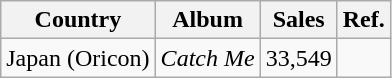<table class="wikitable" style="text-align:center;">
<tr>
<th>Country</th>
<th>Album</th>
<th>Sales</th>
<th>Ref.</th>
</tr>
<tr>
<td rowspan=1>Japan (Oricon)</td>
<td><em>Catch Me</em></td>
<td>33,549</td>
<td></td>
</tr>
</table>
